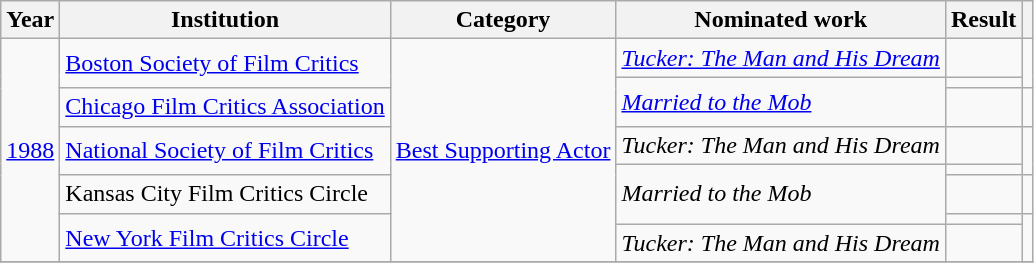<table class="wikitable plainrowheaders unsortable">
<tr>
<th scope="col">Year</th>
<th scope="col">Institution</th>
<th scope="col">Category</th>
<th scope="col">Nominated work</th>
<th scope="col">Result</th>
<th scope="col" class="unsortable"></th>
</tr>
<tr>
<td rowspan="8" style="text-align:center;"><a href='#'>1988</a></td>
<td scope="row" rowspan="2"><a href='#'>Boston Society of Film Critics</a></td>
<td rowspan="8"><a href='#'>Best Supporting Actor</a></td>
<td><em><a href='#'>Tucker: The Man and His Dream</a></em></td>
<td></td>
<td style="text-align:center;" rowspan="2"></td>
</tr>
<tr>
<td rowspan="2"><em><a href='#'>Married to the Mob</a></em></td>
<td></td>
</tr>
<tr>
<td scope="row"><a href='#'>Chicago Film Critics Association</a></td>
<td></td>
<td style="text-align:center;"></td>
</tr>
<tr>
<td scope="row" rowspan="2"><a href='#'>National Society of Film Critics</a></td>
<td><em>Tucker: The Man and His Dream</em></td>
<td></td>
<td style="text-align:center;" rowspan="2"></td>
</tr>
<tr>
<td rowspan="3"><em>Married to the Mob</em></td>
<td></td>
</tr>
<tr>
<td scope="row">Kansas City Film Critics Circle</td>
<td></td>
<td style="text-align:center;"></td>
</tr>
<tr>
<td scope="row" rowspan="2"><a href='#'>New York Film Critics Circle</a></td>
<td></td>
<td style="text-align:center;" rowspan="2"></td>
</tr>
<tr>
<td><em>Tucker: The Man and His Dream</em></td>
<td></td>
</tr>
<tr>
</tr>
</table>
